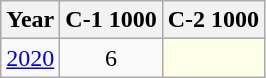<table class="wikitable" style="text-align:center;">
<tr>
<th>Year</th>
<th>C-1 1000</th>
<th>C-2 1000</th>
</tr>
<tr>
<td><a href='#'>2020</a></td>
<td>6</td>
<td style="background:#fdffe7"></td>
</tr>
</table>
